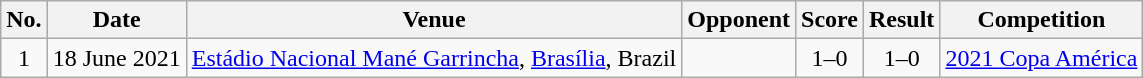<table class="wikitable sortable">
<tr>
<th scope="col">No.</th>
<th scope="col">Date</th>
<th scope="col">Venue</th>
<th scope="col">Opponent</th>
<th scope="col">Score</th>
<th scope="col">Result</th>
<th scope="col">Competition</th>
</tr>
<tr>
<td align="center">1</td>
<td>18 June 2021</td>
<td><a href='#'>Estádio Nacional Mané Garrincha</a>, <a href='#'>Brasília</a>, Brazil</td>
<td></td>
<td align="center">1–0</td>
<td align="center">1–0</td>
<td><a href='#'>2021 Copa América</a></td>
</tr>
</table>
